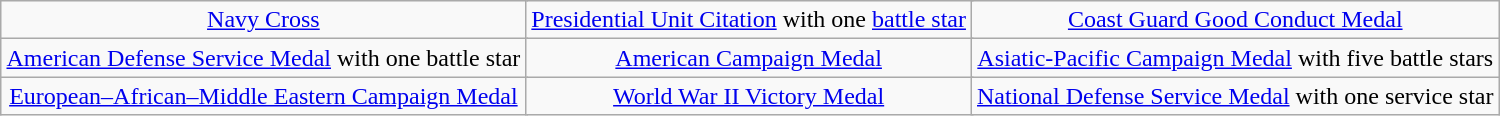<table class="wikitable" style="margin:1em auto; text-align:center;">
<tr>
<td colspan="2"><a href='#'>Navy Cross</a></td>
<td colspan="2"><a href='#'>Presidential Unit Citation</a> with one <a href='#'>battle star</a></td>
<td colspan="2"><a href='#'>Coast Guard Good Conduct Medal</a></td>
</tr>
<tr>
<td colspan="2"><a href='#'>American Defense Service Medal</a> with one battle star</td>
<td colspan="2"><a href='#'>American Campaign Medal</a></td>
<td colspan="2"><a href='#'>Asiatic-Pacific Campaign Medal</a> with five battle stars</td>
</tr>
<tr>
<td colspan="2"><a href='#'>European–African–Middle Eastern Campaign Medal</a></td>
<td colspan="2"><a href='#'>World War II Victory Medal</a></td>
<td colspan="2"><a href='#'>National Defense Service Medal</a> with one service star</td>
</tr>
</table>
